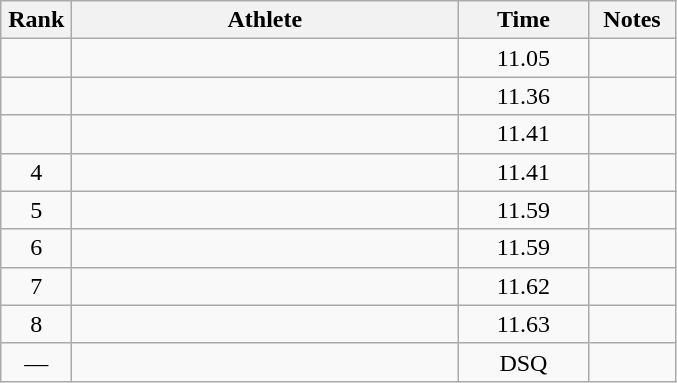<table class="wikitable" style="text-align:center">
<tr>
<th width=40>Rank</th>
<th width=250>Athlete</th>
<th width=80>Time</th>
<th width=50>Notes</th>
</tr>
<tr>
<td></td>
<td align=left></td>
<td>11.05</td>
<td></td>
</tr>
<tr>
<td></td>
<td align=left></td>
<td>11.36</td>
<td></td>
</tr>
<tr>
<td></td>
<td align=left></td>
<td>11.41</td>
<td></td>
</tr>
<tr>
<td>4</td>
<td align=left></td>
<td>11.41</td>
<td></td>
</tr>
<tr>
<td>5</td>
<td align=left></td>
<td>11.59</td>
<td></td>
</tr>
<tr>
<td>6</td>
<td align=left></td>
<td>11.59</td>
<td></td>
</tr>
<tr>
<td>7</td>
<td align=left></td>
<td>11.62</td>
<td></td>
</tr>
<tr>
<td>8</td>
<td align=left></td>
<td>11.63</td>
<td></td>
</tr>
<tr>
<td>—</td>
<td align=left></td>
<td>DSQ</td>
<td></td>
</tr>
</table>
